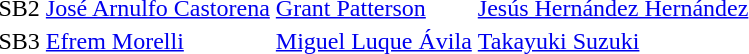<table>
<tr>
<td>SB2</td>
<td><a href='#'>José Arnulfo Castorena</a><br></td>
<td><a href='#'>Grant Patterson</a><br></td>
<td><a href='#'>Jesús Hernández Hernández</a><br></td>
</tr>
<tr>
<td>SB3</td>
<td><a href='#'>Efrem Morelli</a><br></td>
<td><a href='#'>Miguel Luque Ávila</a><br></td>
<td><a href='#'>Takayuki Suzuki</a><br></td>
</tr>
</table>
